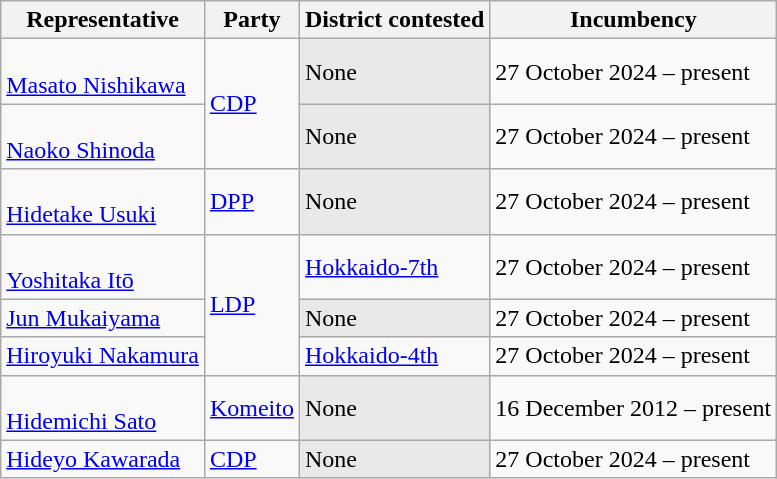<table class=wikitable>
<tr>
<th>Representative</th>
<th>Party</th>
<th>District contested</th>
<th>Incumbency</th>
</tr>
<tr>
<td><br> <a href='#'>Masato Nishikawa</a></td>
<td rowspan="2"><a href='#'>CDP</a></td>
<td bgcolor=#E9E9E9>None</td>
<td>27 October 2024 – present</td>
</tr>
<tr>
<td><br><a href='#'>Naoko Shinoda</a></td>
<td bgcolor=#E9E9E9>None</td>
<td>27 October 2024 – present</td>
</tr>
<tr>
<td><br><a href='#'>Hidetake Usuki</a></td>
<td><a href='#'>DPP</a></td>
<td bgcolor=#E9E9E9>None</td>
<td>27 October 2024 – present</td>
</tr>
<tr>
<td><br><a href='#'>Yoshitaka Itō</a></td>
<td rowspan="3"><a href='#'>LDP</a></td>
<td><a href='#'>Hokkaido-7th</a></td>
<td>27 October 2024 – present</td>
</tr>
<tr>
<td><a href='#'>Jun Mukaiyama</a></td>
<td bgcolor=#E9E9E9>None</td>
<td>27 October 2024 – present</td>
</tr>
<tr>
<td><a href='#'>Hiroyuki Nakamura</a></td>
<td><a href='#'>Hokkaido-4th</a></td>
<td>27 October 2024 – present</td>
</tr>
<tr>
<td><br><a href='#'>Hidemichi Sato</a></td>
<td><a href='#'>Komeito</a></td>
<td bgcolor=#E9E9E9>None</td>
<td>16 December 2012 – present</td>
</tr>
<tr>
<td><a href='#'>Hideyo Kawarada</a></td>
<td><a href='#'>CDP</a></td>
<td bgcolor=#E9E9E9>None</td>
<td>27 October 2024 – present</td>
</tr>
</table>
